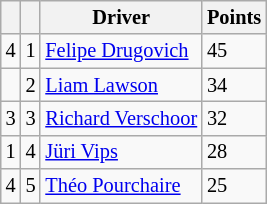<table class="wikitable" style="font-size: 85%;">
<tr>
<th></th>
<th></th>
<th>Driver</th>
<th>Points</th>
</tr>
<tr>
<td align="left"> 4</td>
<td align="center">1</td>
<td> <a href='#'>Felipe Drugovich</a></td>
<td>45</td>
</tr>
<tr>
<td align="left"></td>
<td align="center">2</td>
<td> <a href='#'>Liam Lawson</a></td>
<td>34</td>
</tr>
<tr>
<td align="left"> 3</td>
<td align="center">3</td>
<td> <a href='#'>Richard Verschoor</a></td>
<td>32</td>
</tr>
<tr>
<td align="left"> 1</td>
<td align="center">4</td>
<td> <a href='#'>Jüri Vips</a></td>
<td>28</td>
</tr>
<tr>
<td align="left"> 4</td>
<td align="center">5</td>
<td> <a href='#'>Théo Pourchaire</a></td>
<td>25</td>
</tr>
</table>
